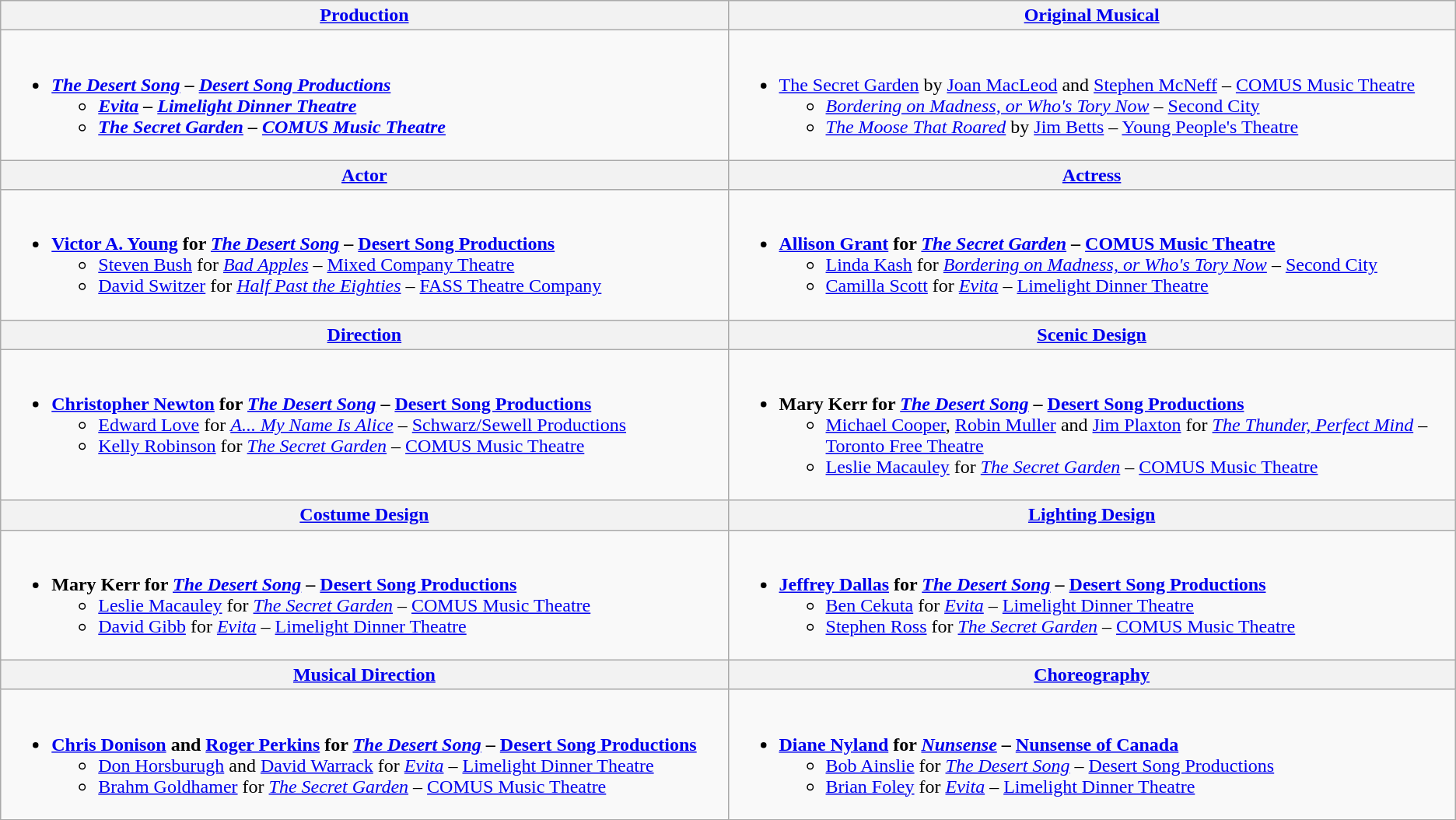<table class=wikitable style="width="100%">
<tr>
<th width="50%"><a href='#'>Production</a></th>
<th width="50%"><a href='#'>Original Musical</a></th>
</tr>
<tr>
<td valign="top"><br><ul><li><strong><em><a href='#'>The Desert Song</a><em> – <a href='#'>Desert Song Productions</a><strong><ul><li></em><a href='#'>Evita</a><em> – <a href='#'>Limelight Dinner Theatre</a></li><li></em><a href='#'>The Secret Garden</a><em> – <a href='#'>COMUS Music Theatre</a></li></ul></li></ul></td>
<td valign="top"><br><ul><li></em></strong><a href='#'>The Secret Garden</a></em> by <a href='#'>Joan MacLeod</a> and <a href='#'>Stephen McNeff</a> – <a href='#'>COMUS Music Theatre</a></strong><ul><li><em><a href='#'>Bordering on Madness, or Who's Tory Now</a></em> – <a href='#'>Second City</a></li><li><em><a href='#'>The Moose That Roared</a></em> by <a href='#'>Jim Betts</a> – <a href='#'>Young People's Theatre</a></li></ul></li></ul></td>
</tr>
<tr>
<th width="50%"><a href='#'>Actor</a></th>
<th width="50%"><a href='#'>Actress</a></th>
</tr>
<tr>
<td valign="top"><br><ul><li><strong><a href='#'>Victor A. Young</a> for <em><a href='#'>The Desert Song</a></em> – <a href='#'>Desert Song Productions</a></strong><ul><li><a href='#'>Steven Bush</a> for <em><a href='#'>Bad Apples</a></em> – <a href='#'>Mixed Company Theatre</a></li><li><a href='#'>David Switzer</a> for <em><a href='#'>Half Past the Eighties</a></em> – <a href='#'>FASS Theatre Company</a></li></ul></li></ul></td>
<td valign="top"><br><ul><li><strong><a href='#'>Allison Grant</a> for <em><a href='#'>The Secret Garden</a></em> – <a href='#'>COMUS Music Theatre</a></strong><ul><li><a href='#'>Linda Kash</a> for <em><a href='#'>Bordering on Madness, or Who's Tory Now</a></em> – <a href='#'>Second City</a></li><li><a href='#'>Camilla Scott</a> for <em><a href='#'>Evita</a></em> – <a href='#'>Limelight Dinner Theatre</a></li></ul></li></ul></td>
</tr>
<tr>
<th width="50%"><a href='#'>Direction</a></th>
<th width="50%"><a href='#'>Scenic Design</a></th>
</tr>
<tr>
<td valign="top"><br><ul><li><strong><a href='#'>Christopher Newton</a> for <em><a href='#'>The Desert Song</a></em> – <a href='#'>Desert Song Productions</a></strong><ul><li><a href='#'>Edward Love</a> for <em><a href='#'>A... My Name Is Alice</a></em> – <a href='#'>Schwarz/Sewell Productions</a></li><li><a href='#'>Kelly Robinson</a> for <em><a href='#'>The Secret Garden</a></em> – <a href='#'>COMUS Music Theatre</a></li></ul></li></ul></td>
<td valign="top"><br><ul><li><strong>Mary Kerr for <em><a href='#'>The Desert Song</a></em> – <a href='#'>Desert Song Productions</a></strong><ul><li><a href='#'>Michael Cooper</a>, <a href='#'>Robin Muller</a> and <a href='#'>Jim Plaxton</a> for <em><a href='#'>The Thunder, Perfect Mind</a></em> – <a href='#'>Toronto Free Theatre</a></li><li><a href='#'>Leslie Macauley</a> for <em><a href='#'>The Secret Garden</a></em> – <a href='#'>COMUS Music Theatre</a></li></ul></li></ul></td>
</tr>
<tr>
<th width="50%"><a href='#'>Costume Design</a></th>
<th width="50%"><a href='#'>Lighting Design</a></th>
</tr>
<tr>
<td valign="top"><br><ul><li><strong>Mary Kerr for <em><a href='#'>The Desert Song</a></em> – <a href='#'>Desert Song Productions</a></strong><ul><li><a href='#'>Leslie Macauley</a> for <em><a href='#'>The Secret Garden</a></em> – <a href='#'>COMUS Music Theatre</a></li><li><a href='#'>David Gibb</a> for <em><a href='#'>Evita</a></em> – <a href='#'>Limelight Dinner Theatre</a></li></ul></li></ul></td>
<td valign="top"><br><ul><li><strong><a href='#'>Jeffrey Dallas</a> for <em><a href='#'>The Desert Song</a></em> – <a href='#'>Desert Song Productions</a></strong><ul><li><a href='#'>Ben Cekuta</a> for <em><a href='#'>Evita</a></em> – <a href='#'>Limelight Dinner Theatre</a></li><li><a href='#'>Stephen Ross</a> for <em><a href='#'>The Secret Garden</a></em> – <a href='#'>COMUS Music Theatre</a></li></ul></li></ul></td>
</tr>
<tr>
<th width="50%"><a href='#'>Musical Direction</a></th>
<th width="50%"><a href='#'>Choreography</a></th>
</tr>
<tr>
<td valign="top"><br><ul><li><strong><a href='#'>Chris Donison</a> and <a href='#'>Roger Perkins</a> for <em><a href='#'>The Desert Song</a></em> – <a href='#'>Desert Song Productions</a></strong><ul><li><a href='#'>Don Horsburugh</a> and <a href='#'>David Warrack</a> for <em><a href='#'>Evita</a></em> – <a href='#'>Limelight Dinner Theatre</a></li><li><a href='#'>Brahm Goldhamer</a> for <em><a href='#'>The Secret Garden</a></em> – <a href='#'>COMUS Music Theatre</a></li></ul></li></ul></td>
<td valign="top"><br><ul><li><strong><a href='#'>Diane Nyland</a> for <em><a href='#'>Nunsense</a></em> – <a href='#'>Nunsense of Canada</a></strong><ul><li><a href='#'>Bob Ainslie</a> for <em><a href='#'>The Desert Song</a></em> – <a href='#'>Desert Song Productions</a></li><li><a href='#'>Brian Foley</a> for <em><a href='#'>Evita</a></em> – <a href='#'>Limelight Dinner Theatre</a></li></ul></li></ul></td>
</tr>
</table>
